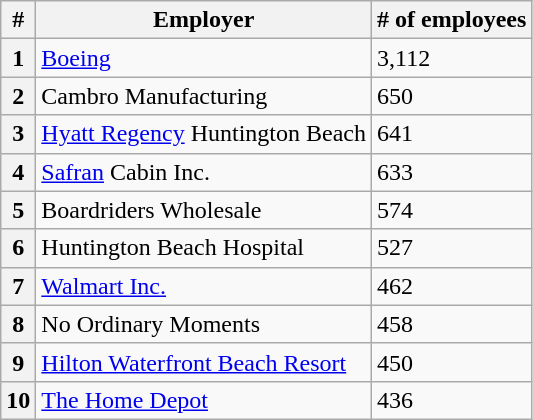<table class="wikitable">
<tr>
<th scope="col">#</th>
<th scope="col">Employer</th>
<th scope="col"># of employees</th>
</tr>
<tr>
<th scope="row">1</th>
<td><a href='#'>Boeing</a></td>
<td>3,112</td>
</tr>
<tr>
<th scope="row">2</th>
<td>Cambro Manufacturing</td>
<td>650</td>
</tr>
<tr>
<th scope="row">3</th>
<td><a href='#'>Hyatt Regency</a> Huntington Beach</td>
<td>641</td>
</tr>
<tr>
<th scope="row">4</th>
<td><a href='#'>Safran</a> Cabin Inc.</td>
<td>633</td>
</tr>
<tr>
<th scope="row">5</th>
<td>Boardriders Wholesale</td>
<td>574</td>
</tr>
<tr>
<th scope="row">6</th>
<td>Huntington Beach Hospital</td>
<td>527</td>
</tr>
<tr>
<th scope="row">7</th>
<td><a href='#'>Walmart Inc.</a></td>
<td>462</td>
</tr>
<tr>
<th scope="row">8</th>
<td>No Ordinary Moments</td>
<td>458</td>
</tr>
<tr>
<th scope="row">9</th>
<td><a href='#'>Hilton Waterfront Beach Resort</a></td>
<td>450</td>
</tr>
<tr>
<th scope="row">10</th>
<td><a href='#'>The Home Depot</a></td>
<td>436</td>
</tr>
</table>
